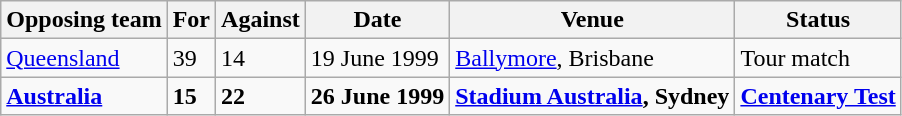<table class="wikitable">
<tr>
<th>Opposing team</th>
<th>For</th>
<th>Against</th>
<th>Date</th>
<th>Venue</th>
<th>Status</th>
</tr>
<tr>
<td><a href='#'>Queensland</a></td>
<td>39</td>
<td>14</td>
<td>19 June 1999</td>
<td><a href='#'>Ballymore</a>, Brisbane</td>
<td>Tour match</td>
</tr>
<tr>
<td><strong><a href='#'>Australia</a></strong></td>
<td><strong>15</strong></td>
<td><strong>22</strong></td>
<td><strong>26 June 1999</strong></td>
<td><strong><a href='#'>Stadium Australia</a>, Sydney</strong></td>
<td><strong><a href='#'>Centenary Test</a></strong></td>
</tr>
</table>
